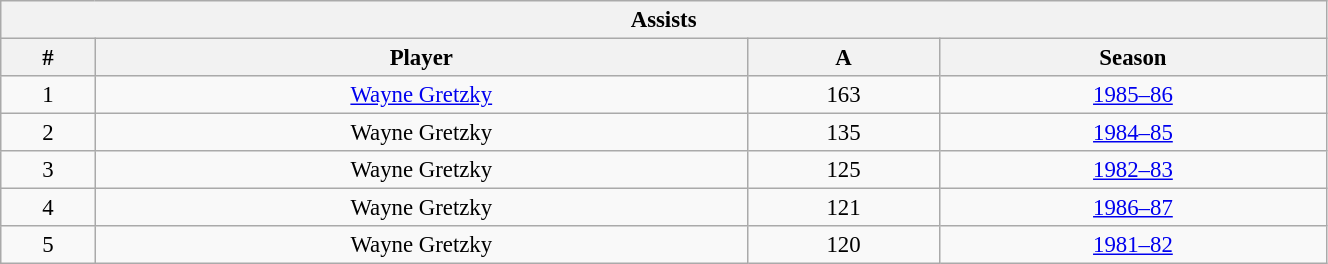<table class="wikitable" style="text-align: center; font-size: 95%" width="70%">
<tr>
<th colspan="4">Assists</th>
</tr>
<tr>
<th>#</th>
<th>Player</th>
<th>A</th>
<th>Season</th>
</tr>
<tr>
<td>1</td>
<td><a href='#'>Wayne Gretzky</a></td>
<td>163</td>
<td><a href='#'>1985–86</a></td>
</tr>
<tr>
<td>2</td>
<td>Wayne Gretzky</td>
<td>135</td>
<td><a href='#'>1984–85</a></td>
</tr>
<tr>
<td>3</td>
<td>Wayne Gretzky</td>
<td>125</td>
<td><a href='#'>1982–83</a></td>
</tr>
<tr>
<td>4</td>
<td>Wayne Gretzky</td>
<td>121</td>
<td><a href='#'>1986–87</a></td>
</tr>
<tr>
<td>5</td>
<td>Wayne Gretzky</td>
<td>120</td>
<td><a href='#'>1981–82</a></td>
</tr>
</table>
